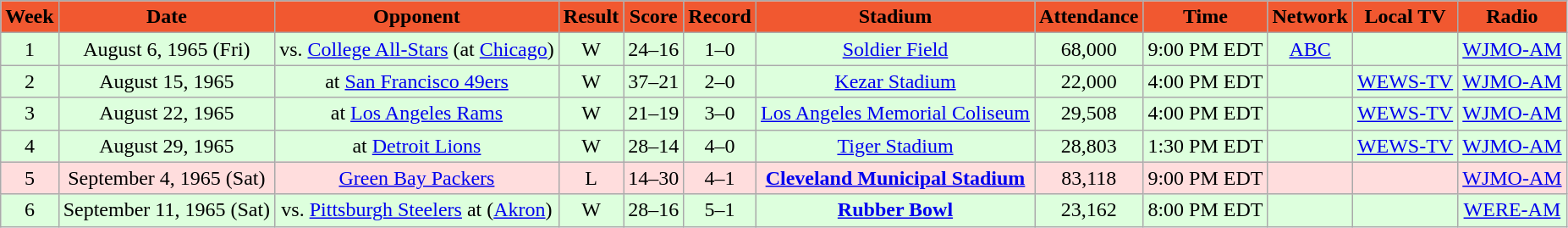<table class="wikitable">
<tr>
<th style="background:#F15830;">Week</th>
<th style="background:#F15830;">Date</th>
<th style="background:#F15830;">Opponent</th>
<th style="background:#F15830;">Result</th>
<th style="background:#F15830;">Score</th>
<th style="background:#F15830;">Record</th>
<th style="background:#F15830;">Stadium</th>
<th style="background:#F15830;">Attendance</th>
<th style="background:#F15830;">Time</th>
<th style="background:#F15830;">Network</th>
<th style="background:#F15830;">Local TV</th>
<th style="background:#F15830;">Radio</th>
</tr>
<tr style="background: #ddffdd; text-align: center">
<td>1</td>
<td>August 6, 1965 (Fri)</td>
<td>vs. <a href='#'>College All-Stars</a> (at <a href='#'>Chicago</a>)</td>
<td>W</td>
<td>24–16</td>
<td>1–0</td>
<td><a href='#'>Soldier Field</a></td>
<td align="center">68,000</td>
<td>9:00 PM EDT</td>
<td><a href='#'>ABC</a></td>
<td></td>
<td><a href='#'>WJMO-AM</a></td>
</tr>
<tr style="background: #ddffdd; text-align: center">
<td>2</td>
<td>August 15, 1965</td>
<td>at <a href='#'>San Francisco 49ers</a></td>
<td>W</td>
<td>37–21</td>
<td>2–0</td>
<td><a href='#'>Kezar Stadium</a></td>
<td align="center">22,000</td>
<td>4:00 PM EDT</td>
<td></td>
<td><a href='#'>WEWS-TV</a></td>
<td><a href='#'>WJMO-AM</a></td>
</tr>
<tr style="background: #ddffdd; text-align: center">
<td>3</td>
<td>August 22, 1965</td>
<td>at <a href='#'>Los Angeles Rams</a></td>
<td>W</td>
<td>21–19</td>
<td>3–0</td>
<td><a href='#'>Los Angeles Memorial Coliseum</a></td>
<td align="center">29,508</td>
<td>4:00 PM EDT</td>
<td></td>
<td><a href='#'>WEWS-TV</a></td>
<td><a href='#'>WJMO-AM</a></td>
</tr>
<tr style="background: #ddffdd; text-align: center">
<td>4</td>
<td>August 29, 1965</td>
<td>at <a href='#'>Detroit Lions</a></td>
<td>W</td>
<td>28–14</td>
<td>4–0</td>
<td><a href='#'>Tiger Stadium</a></td>
<td align="center">28,803</td>
<td>1:30 PM EDT</td>
<td></td>
<td><a href='#'>WEWS-TV</a></td>
<td><a href='#'>WJMO-AM</a></td>
</tr>
<tr style="background: #ffdddd; text-align: center">
<td>5</td>
<td>September 4, 1965 (Sat)</td>
<td><a href='#'>Green Bay Packers</a></td>
<td>L</td>
<td>14–30</td>
<td>4–1</td>
<td><strong><a href='#'>Cleveland Municipal Stadium</a></strong></td>
<td align="center">83,118</td>
<td>9:00 PM EDT</td>
<td></td>
<td></td>
<td><a href='#'>WJMO-AM</a></td>
</tr>
<tr style="background: #ddffdd; text-align: center">
<td>6</td>
<td>September 11, 1965 (Sat)</td>
<td>vs. <a href='#'>Pittsburgh Steelers</a> at (<a href='#'>Akron</a>)</td>
<td>W</td>
<td>28–16</td>
<td>5–1</td>
<td><strong><a href='#'>Rubber Bowl</a></strong></td>
<td align="center">23,162</td>
<td>8:00 PM EDT</td>
<td></td>
<td></td>
<td><a href='#'>WERE-AM</a></td>
</tr>
</table>
